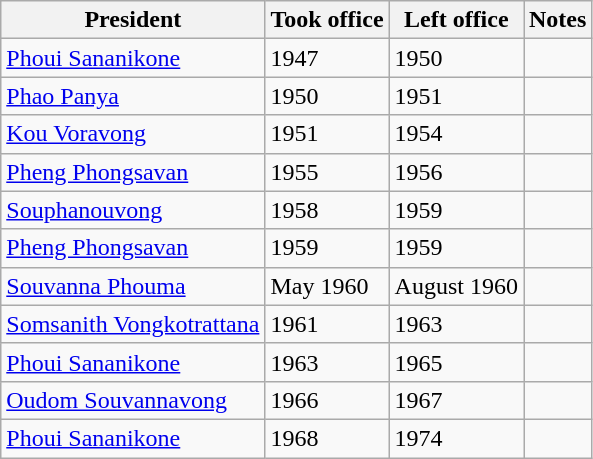<table class="wikitable">
<tr>
<th>President</th>
<th>Took office</th>
<th>Left office</th>
<th>Notes</th>
</tr>
<tr>
<td><a href='#'>Phoui Sananikone</a></td>
<td>1947</td>
<td>1950</td>
<td></td>
</tr>
<tr>
<td><a href='#'>Phao Panya</a></td>
<td>1950</td>
<td>1951</td>
<td></td>
</tr>
<tr>
<td><a href='#'>Kou Voravong</a></td>
<td>1951</td>
<td>1954</td>
<td></td>
</tr>
<tr>
<td><a href='#'>Pheng Phongsavan</a></td>
<td>1955</td>
<td>1956</td>
<td></td>
</tr>
<tr>
<td><a href='#'>Souphanouvong</a></td>
<td>1958</td>
<td>1959</td>
<td></td>
</tr>
<tr>
<td><a href='#'>Pheng Phongsavan</a></td>
<td>1959</td>
<td>1959</td>
<td></td>
</tr>
<tr>
<td><a href='#'>Souvanna Phouma</a></td>
<td>May 1960</td>
<td>August 1960</td>
<td></td>
</tr>
<tr>
<td><a href='#'>Somsanith Vongkotrattana</a></td>
<td>1961</td>
<td>1963</td>
<td></td>
</tr>
<tr>
<td><a href='#'>Phoui Sananikone</a></td>
<td>1963</td>
<td>1965</td>
<td></td>
</tr>
<tr>
<td><a href='#'>Oudom Souvannavong</a></td>
<td>1966</td>
<td>1967</td>
<td></td>
</tr>
<tr>
<td><a href='#'>Phoui Sananikone</a></td>
<td>1968</td>
<td>1974</td>
<td></td>
</tr>
</table>
